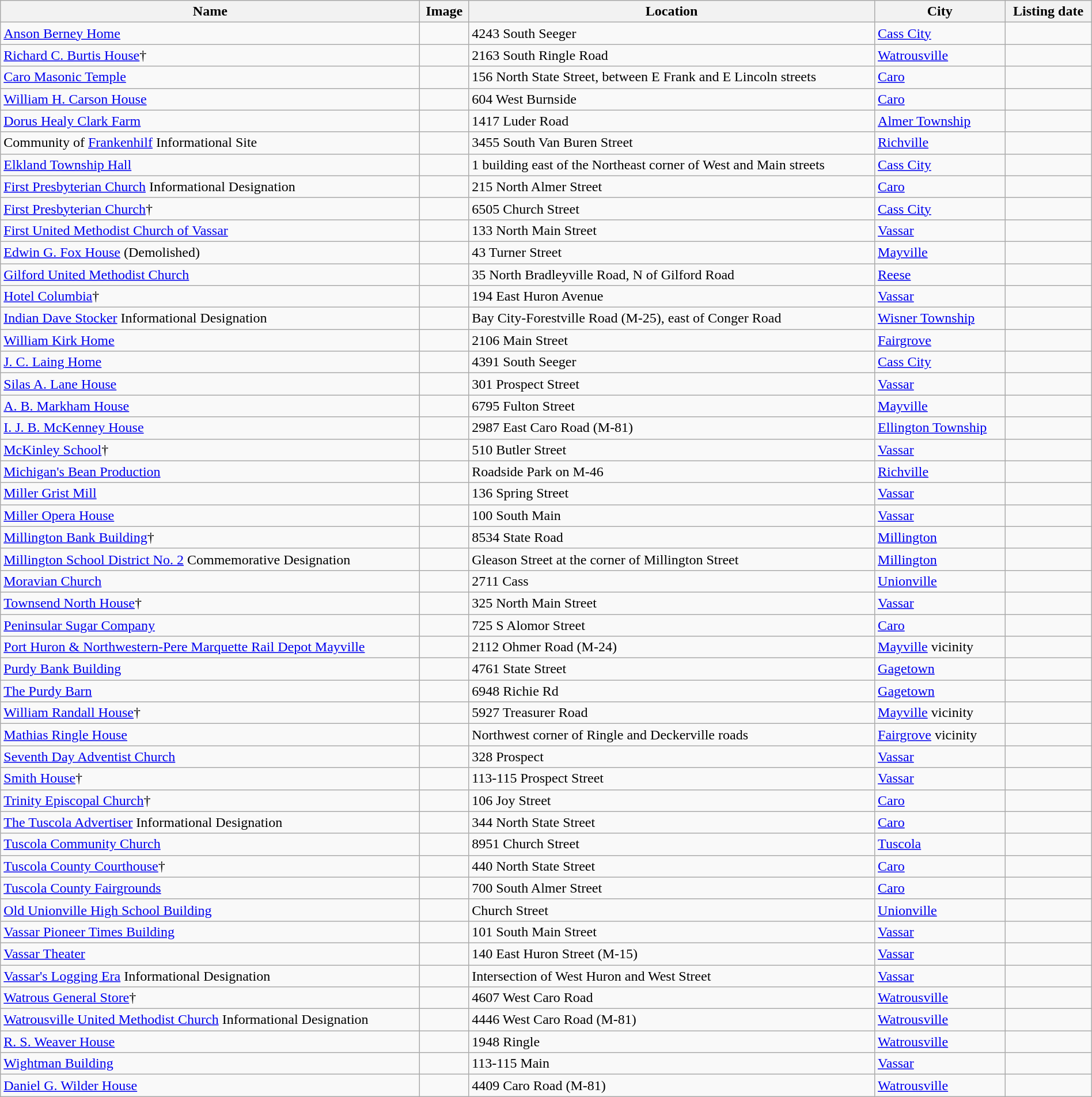<table class="wikitable sortable" style="width:100%">
<tr>
<th>Name</th>
<th>Image</th>
<th>Location</th>
<th>City</th>
<th>Listing date</th>
</tr>
<tr>
<td><a href='#'>Anson Berney Home</a></td>
<td></td>
<td>4243 South Seeger</td>
<td><a href='#'>Cass City</a></td>
<td></td>
</tr>
<tr>
<td><a href='#'>Richard C. Burtis House</a>†</td>
<td></td>
<td>2163 South Ringle Road</td>
<td><a href='#'>Watrousville</a></td>
<td></td>
</tr>
<tr>
<td><a href='#'>Caro Masonic Temple</a></td>
<td></td>
<td>156 North State Street, between E Frank and E Lincoln streets</td>
<td><a href='#'>Caro</a></td>
<td></td>
</tr>
<tr>
<td><a href='#'>William H. Carson House</a></td>
<td></td>
<td>604 West Burnside</td>
<td><a href='#'>Caro</a></td>
<td></td>
</tr>
<tr>
<td><a href='#'>Dorus Healy Clark Farm</a></td>
<td></td>
<td>1417 Luder Road</td>
<td><a href='#'>Almer Township</a></td>
<td></td>
</tr>
<tr>
<td>Community of <a href='#'>Frankenhilf</a> Informational Site</td>
<td></td>
<td>3455 South Van Buren Street</td>
<td><a href='#'>Richville</a></td>
<td></td>
</tr>
<tr>
<td><a href='#'>Elkland Township Hall</a></td>
<td></td>
<td>1 building east of the Northeast corner of West and Main streets</td>
<td><a href='#'>Cass City</a></td>
<td></td>
</tr>
<tr>
<td><a href='#'>First Presbyterian Church</a> Informational Designation</td>
<td></td>
<td>215 North Almer Street</td>
<td><a href='#'>Caro</a></td>
<td></td>
</tr>
<tr>
<td><a href='#'>First Presbyterian Church</a>†</td>
<td></td>
<td>6505 Church Street</td>
<td><a href='#'>Cass City</a></td>
<td></td>
</tr>
<tr>
<td><a href='#'>First United Methodist Church of Vassar</a></td>
<td></td>
<td>133 North Main Street</td>
<td><a href='#'>Vassar</a></td>
<td></td>
</tr>
<tr>
<td><a href='#'>Edwin G. Fox House</a> (Demolished)</td>
<td></td>
<td>43 Turner Street</td>
<td><a href='#'>Mayville</a></td>
<td></td>
</tr>
<tr>
<td><a href='#'>Gilford United Methodist Church</a></td>
<td></td>
<td>35 North Bradleyville Road, N of Gilford Road</td>
<td><a href='#'>Reese</a></td>
<td></td>
</tr>
<tr>
<td><a href='#'>Hotel Columbia</a>†</td>
<td></td>
<td>194 East Huron Avenue</td>
<td><a href='#'>Vassar</a></td>
<td></td>
</tr>
<tr>
<td><a href='#'>Indian Dave Stocker</a> Informational Designation</td>
<td></td>
<td>Bay City-Forestville Road (M-25), east of Conger Road</td>
<td><a href='#'>Wisner Township</a></td>
<td></td>
</tr>
<tr>
<td><a href='#'>William Kirk Home</a></td>
<td></td>
<td>2106 Main Street</td>
<td><a href='#'>Fairgrove</a></td>
<td></td>
</tr>
<tr>
<td><a href='#'>J. C. Laing Home</a></td>
<td></td>
<td>4391 South Seeger</td>
<td><a href='#'>Cass City</a></td>
<td></td>
</tr>
<tr>
<td><a href='#'>Silas A. Lane House</a></td>
<td></td>
<td>301 Prospect Street</td>
<td><a href='#'>Vassar</a></td>
<td></td>
</tr>
<tr>
<td><a href='#'>A. B. Markham House</a></td>
<td></td>
<td>6795 Fulton Street</td>
<td><a href='#'>Mayville</a></td>
<td></td>
</tr>
<tr>
<td><a href='#'>I. J. B. McKenney House</a></td>
<td></td>
<td>2987 East Caro Road (M-81)</td>
<td><a href='#'>Ellington Township</a></td>
<td></td>
</tr>
<tr>
<td><a href='#'>McKinley School</a>†</td>
<td></td>
<td>510 Butler Street</td>
<td><a href='#'>Vassar</a></td>
<td></td>
</tr>
<tr>
<td><a href='#'>Michigan's Bean Production</a></td>
<td></td>
<td>Roadside Park on M-46</td>
<td><a href='#'>Richville</a></td>
<td></td>
</tr>
<tr>
<td><a href='#'>Miller Grist Mill</a></td>
<td></td>
<td>136 Spring Street</td>
<td><a href='#'>Vassar</a></td>
<td></td>
</tr>
<tr>
<td><a href='#'>Miller Opera House</a></td>
<td></td>
<td>100 South Main</td>
<td><a href='#'>Vassar</a></td>
<td></td>
</tr>
<tr>
<td><a href='#'>Millington Bank Building</a>†</td>
<td></td>
<td>8534 State Road</td>
<td><a href='#'>Millington</a></td>
<td></td>
</tr>
<tr>
<td><a href='#'>Millington School District No. 2</a> Commemorative Designation</td>
<td></td>
<td>Gleason Street at the corner of Millington Street</td>
<td><a href='#'>Millington</a></td>
<td></td>
</tr>
<tr>
<td><a href='#'>Moravian Church</a></td>
<td></td>
<td>2711 Cass</td>
<td><a href='#'>Unionville</a></td>
<td></td>
</tr>
<tr>
<td><a href='#'>Townsend North House</a>†</td>
<td></td>
<td>325 North Main Street</td>
<td><a href='#'>Vassar</a></td>
<td></td>
</tr>
<tr>
<td><a href='#'>Peninsular Sugar Company</a></td>
<td></td>
<td>725 S Alomor Street</td>
<td><a href='#'>Caro</a></td>
<td></td>
</tr>
<tr>
<td><a href='#'>Port Huron & Northwestern-Pere Marquette Rail Depot Mayville</a></td>
<td></td>
<td>2112 Ohmer Road (M-24)</td>
<td><a href='#'>Mayville</a> vicinity</td>
<td></td>
</tr>
<tr>
<td><a href='#'>Purdy Bank Building</a></td>
<td></td>
<td>4761 State Street</td>
<td><a href='#'>Gagetown</a></td>
<td></td>
</tr>
<tr>
<td><a href='#'>The Purdy Barn</a></td>
<td></td>
<td>6948 Richie Rd</td>
<td><a href='#'>Gagetown</a></td>
<td></td>
</tr>
<tr>
<td><a href='#'>William Randall House</a>†</td>
<td></td>
<td>5927 Treasurer Road</td>
<td><a href='#'>Mayville</a> vicinity</td>
<td></td>
</tr>
<tr>
<td><a href='#'>Mathias Ringle House</a></td>
<td></td>
<td>Northwest corner of Ringle and Deckerville roads</td>
<td><a href='#'>Fairgrove</a> vicinity</td>
<td></td>
</tr>
<tr>
<td><a href='#'>Seventh Day Adventist Church</a></td>
<td></td>
<td>328 Prospect</td>
<td><a href='#'>Vassar</a></td>
<td></td>
</tr>
<tr>
<td><a href='#'>Smith House</a>†</td>
<td></td>
<td>113-115 Prospect Street</td>
<td><a href='#'>Vassar</a></td>
<td></td>
</tr>
<tr>
<td><a href='#'>Trinity Episcopal Church</a>†</td>
<td></td>
<td>106 Joy Street</td>
<td><a href='#'>Caro</a></td>
<td></td>
</tr>
<tr>
<td><a href='#'>The Tuscola Advertiser</a> Informational Designation</td>
<td></td>
<td>344 North State Street</td>
<td><a href='#'>Caro</a></td>
<td></td>
</tr>
<tr>
<td><a href='#'>Tuscola Community Church</a></td>
<td></td>
<td>8951 Church Street</td>
<td><a href='#'>Tuscola</a></td>
<td></td>
</tr>
<tr>
<td><a href='#'>Tuscola County Courthouse</a>†</td>
<td></td>
<td>440 North State Street</td>
<td><a href='#'>Caro</a></td>
<td></td>
</tr>
<tr>
<td><a href='#'>Tuscola County Fairgrounds</a></td>
<td></td>
<td>700 South Almer Street</td>
<td><a href='#'>Caro</a></td>
<td></td>
</tr>
<tr>
<td><a href='#'>Old Unionville High School Building</a></td>
<td></td>
<td>Church Street</td>
<td><a href='#'>Unionville</a></td>
<td></td>
</tr>
<tr>
<td><a href='#'>Vassar Pioneer Times Building</a></td>
<td></td>
<td>101 South Main Street</td>
<td><a href='#'>Vassar</a></td>
<td></td>
</tr>
<tr>
<td><a href='#'>Vassar Theater</a></td>
<td></td>
<td>140 East Huron Street (M-15)</td>
<td><a href='#'>Vassar</a></td>
<td></td>
</tr>
<tr>
<td><a href='#'>Vassar's Logging Era</a> Informational Designation</td>
<td></td>
<td>Intersection of West Huron and West Street</td>
<td><a href='#'>Vassar</a></td>
<td></td>
</tr>
<tr>
<td><a href='#'>Watrous General Store</a>†</td>
<td></td>
<td>4607 West Caro Road</td>
<td><a href='#'>Watrousville</a></td>
<td></td>
</tr>
<tr>
<td><a href='#'>Watrousville United Methodist Church</a> Informational Designation</td>
<td></td>
<td>4446 West Caro Road (M-81)</td>
<td><a href='#'>Watrousville</a></td>
<td></td>
</tr>
<tr>
<td><a href='#'>R. S. Weaver House</a></td>
<td></td>
<td>1948 Ringle</td>
<td><a href='#'>Watrousville</a></td>
<td></td>
</tr>
<tr>
<td><a href='#'>Wightman Building</a></td>
<td></td>
<td>113-115 Main</td>
<td><a href='#'>Vassar</a></td>
<td></td>
</tr>
<tr>
<td><a href='#'>Daniel G. Wilder House</a></td>
<td></td>
<td>4409 Caro Road (M-81)</td>
<td><a href='#'>Watrousville</a></td>
<td></td>
</tr>
</table>
